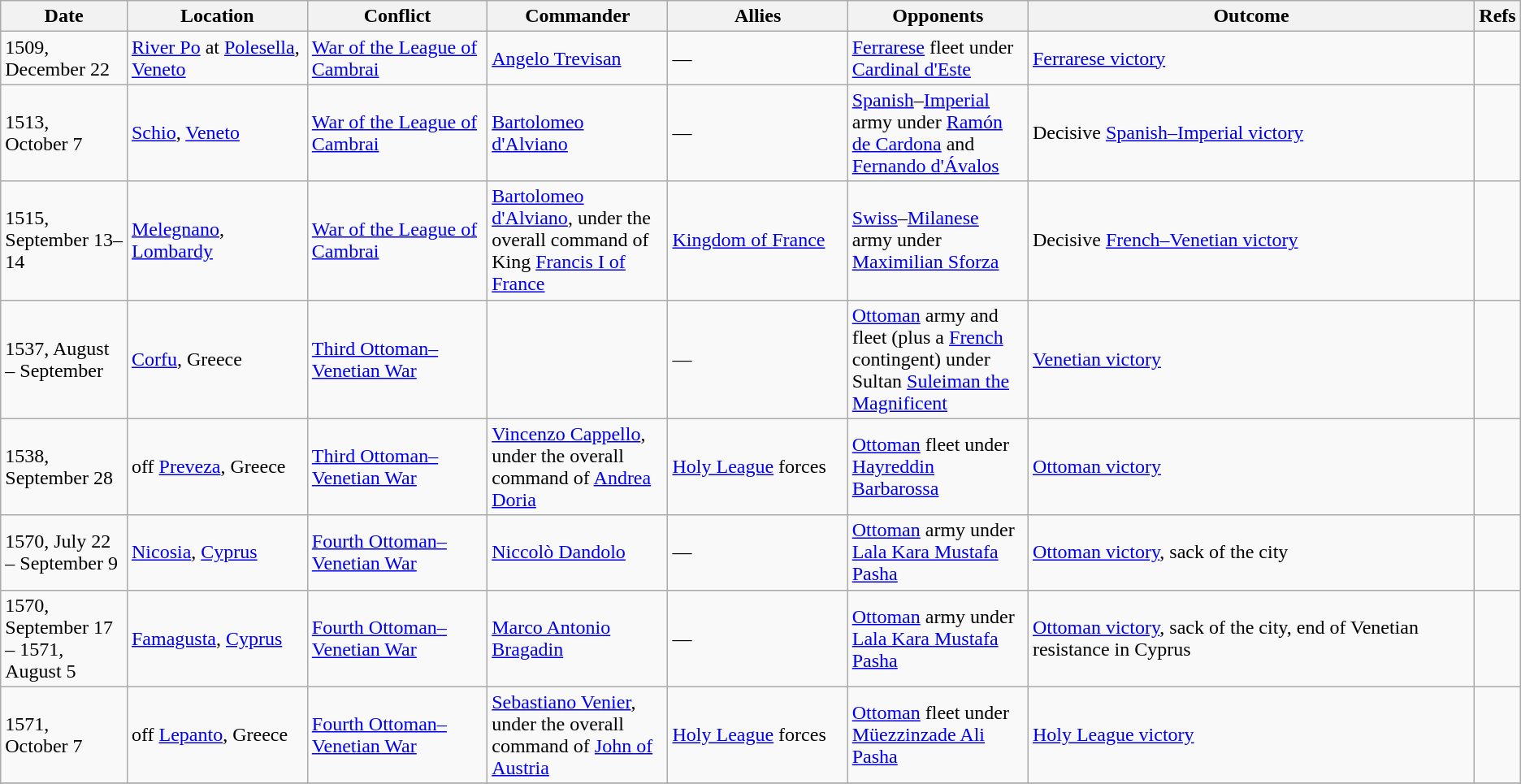<table class="wikitable">
<tr>
<th style="width: 8%">Date</th>
<th style="width: 12%">Location</th>
<th style="width: 12%">Conflict</th>
<th style="width: 12%">Commander</th>
<th style="width: 12%">Allies</th>
<th style="width: 12%">Opponents</th>
<th style="width: 30%">Outcome</th>
<th style="width: 2%">Refs</th>
</tr>
<tr>
<td>1509, December 22</td>
<td><a href='#'>River Po</a> at <a href='#'>Polesella</a>, <a href='#'>Veneto</a></td>
<td><a href='#'>War of the League of Cambrai</a></td>
<td><a href='#'>Angelo Trevisan</a></td>
<td>—</td>
<td><a href='#'>Ferrarese</a> fleet under <a href='#'>Cardinal d'Este</a></td>
<td><a href='#'>Ferrarese victory</a></td>
<td></td>
</tr>
<tr>
<td>1513, October 7</td>
<td><a href='#'>Schio</a>, <a href='#'>Veneto</a></td>
<td><a href='#'>War of the League of Cambrai</a></td>
<td><a href='#'>Bartolomeo d'Alviano</a></td>
<td>—</td>
<td><a href='#'>Spanish</a>–<a href='#'>Imperial</a> army under <a href='#'>Ramón de Cardona</a> and <a href='#'>Fernando d'Ávalos</a></td>
<td>Decisive <a href='#'>Spanish–Imperial victory</a></td>
<td></td>
</tr>
<tr>
<td>1515, September 13–14</td>
<td><a href='#'>Melegnano</a>, <a href='#'>Lombardy</a></td>
<td><a href='#'>War of the League of Cambrai</a></td>
<td><a href='#'>Bartolomeo d'Alviano</a>, under the overall command of King <a href='#'>Francis I of France</a></td>
<td><a href='#'>Kingdom of France</a></td>
<td><a href='#'>Swiss</a>–<a href='#'>Milanese</a> army under <a href='#'>Maximilian Sforza</a></td>
<td>Decisive <a href='#'>French–Venetian victory</a></td>
<td></td>
</tr>
<tr>
<td>1537, August – September</td>
<td><a href='#'>Corfu</a>, Greece</td>
<td><a href='#'>Third Ottoman–Venetian War</a></td>
<td></td>
<td>—</td>
<td><a href='#'>Ottoman</a> army and fleet (plus a <a href='#'>French</a> contingent) under Sultan <a href='#'>Suleiman the Magnificent</a></td>
<td><a href='#'>Venetian victory</a></td>
<td></td>
</tr>
<tr>
<td>1538, September 28</td>
<td>off <a href='#'>Preveza</a>, Greece</td>
<td><a href='#'>Third Ottoman–Venetian War</a></td>
<td><a href='#'>Vincenzo Cappello</a>, under the overall command of <a href='#'>Andrea Doria</a></td>
<td><a href='#'>Holy League</a> forces</td>
<td><a href='#'>Ottoman</a> fleet under <a href='#'>Hayreddin Barbarossa</a></td>
<td><a href='#'>Ottoman victory</a></td>
<td></td>
</tr>
<tr>
<td>1570, July 22 – September 9</td>
<td><a href='#'>Nicosia</a>, <a href='#'>Cyprus</a></td>
<td><a href='#'>Fourth Ottoman–Venetian War</a></td>
<td><a href='#'>Niccolò Dandolo</a></td>
<td>—</td>
<td><a href='#'>Ottoman</a> army under <a href='#'>Lala Kara Mustafa Pasha</a></td>
<td><a href='#'>Ottoman victory</a>, sack of the city</td>
<td></td>
</tr>
<tr>
<td>1570, September 17 – 1571, August 5</td>
<td><a href='#'>Famagusta</a>, <a href='#'>Cyprus</a></td>
<td><a href='#'>Fourth Ottoman–Venetian War</a></td>
<td><a href='#'>Marco Antonio Bragadin</a></td>
<td>—</td>
<td><a href='#'>Ottoman</a> army under <a href='#'>Lala Kara Mustafa Pasha</a></td>
<td><a href='#'>Ottoman victory</a>, sack of the city, end of Venetian resistance in Cyprus</td>
<td></td>
</tr>
<tr>
<td>1571, October 7</td>
<td>off <a href='#'>Lepanto</a>, Greece</td>
<td><a href='#'>Fourth Ottoman–Venetian War</a></td>
<td><a href='#'>Sebastiano Venier</a>, under the overall command of <a href='#'>John of Austria</a></td>
<td><a href='#'>Holy League</a> forces</td>
<td><a href='#'>Ottoman</a> fleet under <a href='#'>Müezzinzade Ali Pasha</a></td>
<td><a href='#'>Holy League victory</a></td>
<td></td>
</tr>
<tr>
</tr>
</table>
